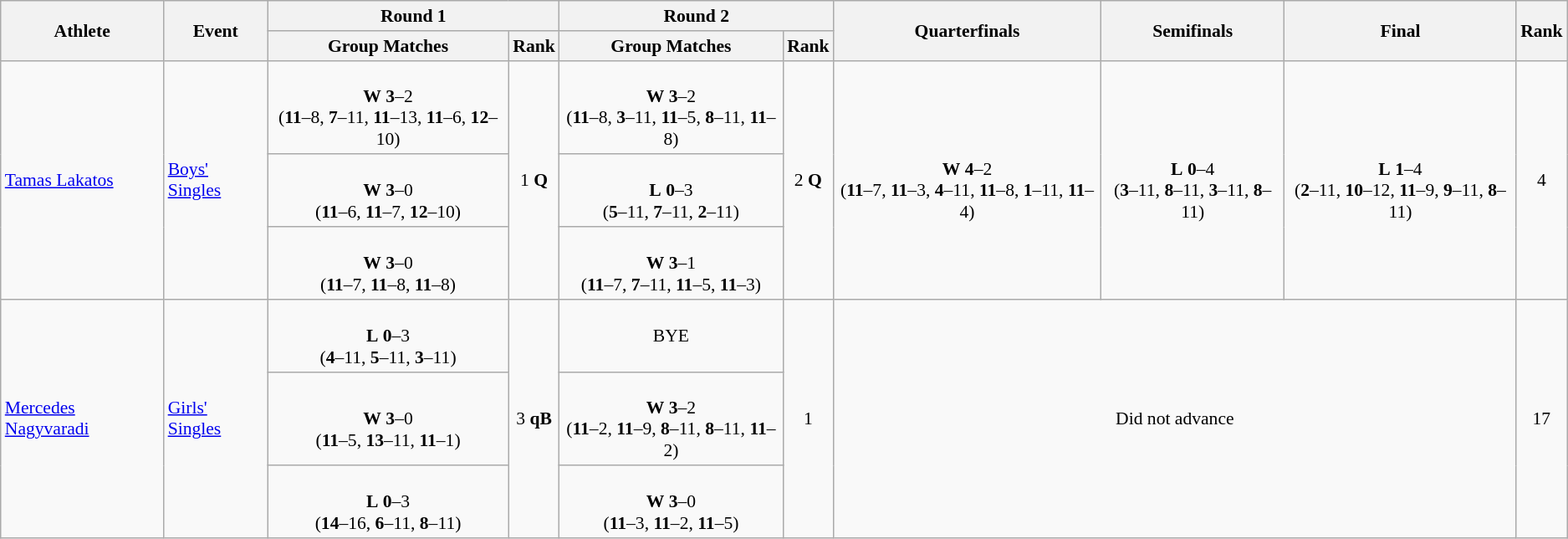<table class="wikitable" border="1" style="font-size:90%">
<tr>
<th rowspan=2>Athlete</th>
<th rowspan=2>Event</th>
<th colspan=2>Round 1</th>
<th colspan=2>Round 2</th>
<th rowspan=2>Quarterfinals</th>
<th rowspan=2>Semifinals</th>
<th rowspan=2>Final</th>
<th rowspan=2>Rank</th>
</tr>
<tr>
<th>Group Matches</th>
<th>Rank</th>
<th>Group Matches</th>
<th>Rank</th>
</tr>
<tr>
<td rowspan=3><a href='#'>Tamas Lakatos</a></td>
<td rowspan=3><a href='#'>Boys' Singles</a></td>
<td align=center> <br> <strong>W</strong> <strong>3</strong>–2 <br> (<strong>11</strong>–8, <strong>7</strong>–11, <strong>11</strong>–13, <strong>11</strong>–6, <strong>12</strong>–10)</td>
<td rowspan=3 align=center>1 <strong>Q</strong></td>
<td align=center> <br> <strong>W</strong> <strong>3</strong>–2 <br> (<strong>11</strong>–8, <strong>3</strong>–11, <strong>11</strong>–5, <strong>8</strong>–11, <strong>11</strong>–8)</td>
<td rowspan=3 align=center>2 <strong>Q</strong></td>
<td rowspan=3 align=center> <br> <strong>W</strong> <strong>4</strong>–2 <br> (<strong>11</strong>–7, <strong>11</strong>–3, <strong>4</strong>–11, <strong>11</strong>–8, <strong>1</strong>–11, <strong>11</strong>–4)</td>
<td rowspan=3 align=center> <br> <strong>L</strong> <strong>0</strong>–4 <br> (<strong>3</strong>–11, <strong>8</strong>–11, <strong>3</strong>–11, <strong>8</strong>–11)</td>
<td rowspan=3 align=center> <br> <strong>L</strong> <strong>1</strong>–4 <br> (<strong>2</strong>–11, <strong>10</strong>–12, <strong>11</strong>–9, <strong>9</strong>–11, <strong>8</strong>–11)</td>
<td rowspan=3 align=center>4</td>
</tr>
<tr>
<td align=center> <br> <strong>W</strong> <strong>3</strong>–0 <br> (<strong>11</strong>–6, <strong>11</strong>–7, <strong>12</strong>–10)</td>
<td align=center> <br> <strong>L</strong> <strong>0</strong>–3 <br> (<strong>5</strong>–11, <strong>7</strong>–11, <strong>2</strong>–11)</td>
</tr>
<tr>
<td align=center> <br> <strong>W</strong> <strong>3</strong>–0 <br> (<strong>11</strong>–7, <strong>11</strong>–8, <strong>11</strong>–8)</td>
<td align=center> <br> <strong>W</strong> <strong>3</strong>–1 <br> (<strong>11</strong>–7, <strong>7</strong>–11, <strong>11</strong>–5, <strong>11</strong>–3)</td>
</tr>
<tr>
<td rowspan=3><a href='#'>Mercedes Nagyvaradi</a></td>
<td rowspan=3><a href='#'>Girls' Singles</a></td>
<td align=center> <br> <strong>L</strong> <strong>0</strong>–3 <br> (<strong>4</strong>–11, <strong>5</strong>–11, <strong>3</strong>–11)</td>
<td rowspan=3 align=center>3 <strong>qB</strong></td>
<td align=center>BYE</td>
<td rowspan=3 align=center>1</td>
<td rowspan=3 colspan=3 align=center>Did not advance</td>
<td rowspan=3 align=center>17</td>
</tr>
<tr>
<td align=center> <br> <strong>W</strong> <strong>3</strong>–0 <br> (<strong>11</strong>–5, <strong>13</strong>–11, <strong>11</strong>–1)</td>
<td align=center> <br> <strong>W</strong> <strong>3</strong>–2 <br> (<strong>11</strong>–2, <strong>11</strong>–9, <strong>8</strong>–11, <strong>8</strong>–11, <strong>11</strong>–2)</td>
</tr>
<tr>
<td align=center> <br> <strong>L</strong> <strong>0</strong>–3 <br> (<strong>14</strong>–16, <strong>6</strong>–11, <strong>8</strong>–11)</td>
<td align=center> <br> <strong>W</strong> <strong>3</strong>–0 <br> (<strong>11</strong>–3, <strong>11</strong>–2, <strong>11</strong>–5)</td>
</tr>
</table>
